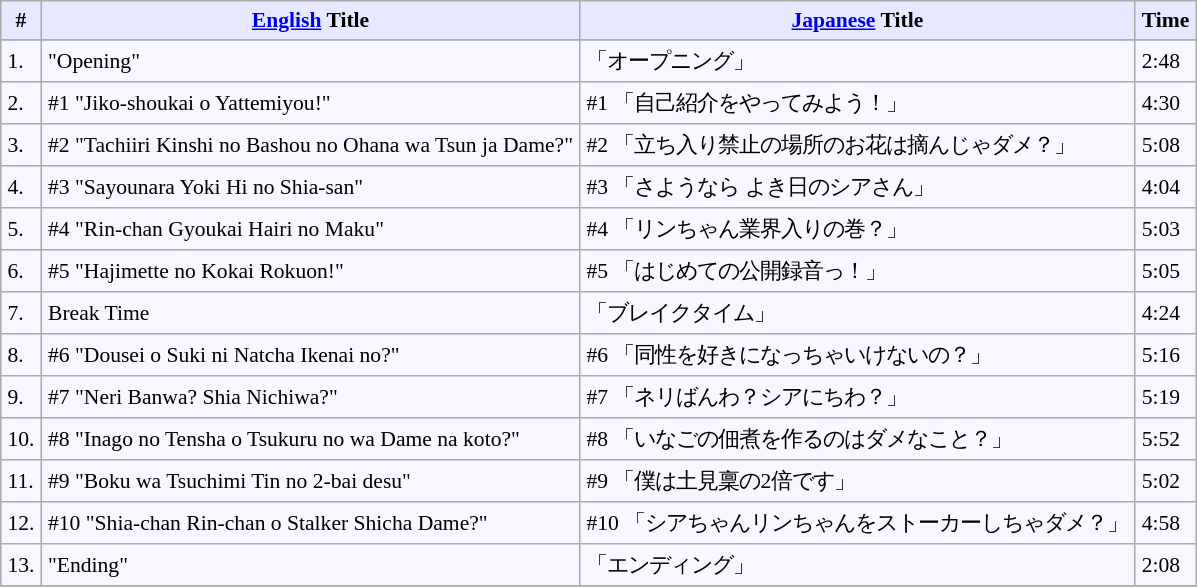<table border="" cellpadding="4" cellspacing="0" style="border: 1px #aaaaaa solid; border-collapse: collapse; padding: 0.2em; margin: 1em 1em 1em 0; background: #f7f8ff; font-size:0.9em">
<tr valign="middle" bgcolor="#e6e9ff">
<th rowspan="1">#</th>
<th rowspan="1"><a href='#'>English</a> Title</th>
<th colspan="1"><a href='#'>Japanese</a> Title</th>
<th rowspan="1">Time</th>
</tr>
<tr bgcolor="#e6e9ff">
</tr>
<tr>
<td>1.</td>
<td>"Opening"</td>
<td>「オープニング」</td>
<td>2:48</td>
</tr>
<tr>
<td>2.</td>
<td>#1 "Jiko-shoukai o Yattemiyou!"</td>
<td>#1 「自己紹介をやってみよう！」</td>
<td>4:30</td>
</tr>
<tr>
<td>3.</td>
<td>#2 "Tachiiri Kinshi no Bashou no Ohana wa Tsun ja Dame?"</td>
<td>#2 「立ち入り禁止の場所のお花は摘んじゃダメ？」</td>
<td>5:08</td>
</tr>
<tr>
<td>4.</td>
<td>#3 "Sayounara Yoki Hi no Shia-san"</td>
<td>#3 「さようなら よき日のシアさん」</td>
<td>4:04</td>
</tr>
<tr>
<td>5.</td>
<td>#4 "Rin-chan Gyoukai Hairi no Maku"</td>
<td>#4 「リンちゃん業界入りの巻？」</td>
<td>5:03</td>
</tr>
<tr>
<td>6.</td>
<td>#5 "Hajimette no Kokai Rokuon!"</td>
<td>#5 「はじめての公開録音っ！」</td>
<td>5:05</td>
</tr>
<tr>
<td>7.</td>
<td>Break Time</td>
<td>「ブレイクタイム」</td>
<td>4:24</td>
</tr>
<tr>
<td>8.</td>
<td>#6 "Dousei o Suki ni Natcha Ikenai no?"</td>
<td>#6 「同性を好きになっちゃいけないの？」</td>
<td>5:16</td>
</tr>
<tr>
<td>9.</td>
<td>#7 "Neri Banwa? Shia Nichiwa?"</td>
<td>#7 「ネリばんわ？シアにちわ？」</td>
<td>5:19</td>
</tr>
<tr>
<td>10.</td>
<td>#8 "Inago no Tensha o Tsukuru no wa Dame na koto?"</td>
<td>#8 「いなごの佃煮を作るのはダメなこと？」</td>
<td>5:52</td>
</tr>
<tr>
<td>11.</td>
<td>#9 "Boku wa Tsuchimi Tin no 2-bai desu"</td>
<td>#9 「僕は土見稟の2倍です」</td>
<td>5:02</td>
</tr>
<tr>
<td>12.</td>
<td>#10 "Shia-chan Rin-chan o Stalker Shicha Dame?"</td>
<td>#10 「シアちゃんリンちゃんをストーカーしちゃダメ？」</td>
<td>4:58</td>
</tr>
<tr>
<td>13.</td>
<td>"Ending"</td>
<td>「エンディング」</td>
<td>2:08</td>
</tr>
<tr>
</tr>
</table>
